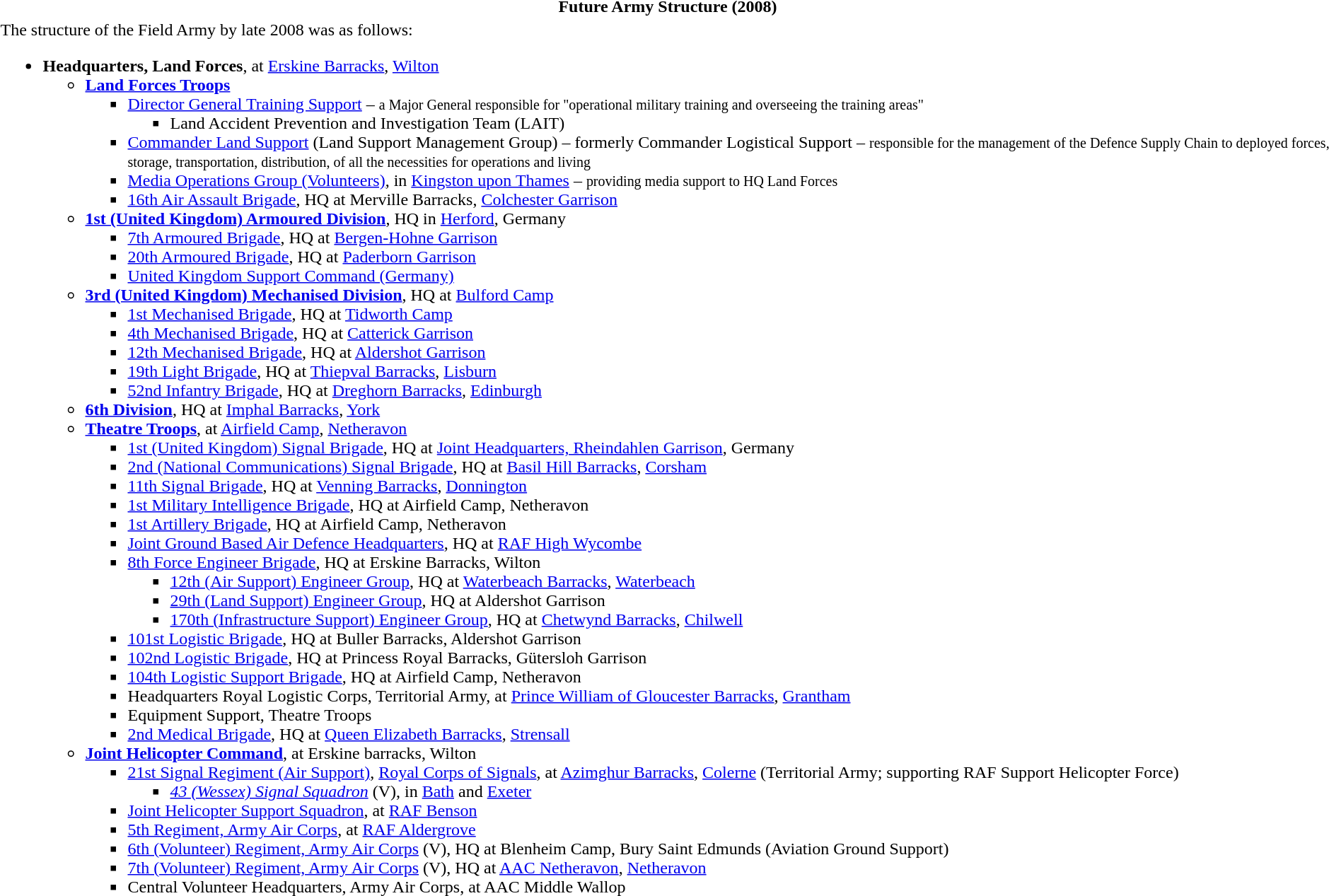<table class="toccolours collapsible collapsed" style="width:100%; background:transparent;">
<tr>
<th colspan=""><strong>Future Army Structure (2008)</strong></th>
</tr>
<tr>
<td colspan="2">The structure of the Field Army by late 2008 was as follows:<br><ul><li><strong>Headquarters, Land Forces</strong>, at <a href='#'>Erskine Barracks</a>, <a href='#'>Wilton</a><ul><li><strong><a href='#'>Land Forces Troops</a></strong><ul><li><a href='#'>Director General Training Support</a> – <small>a Major General responsible for "operational military training and overseeing the training areas"</small><ul><li>Land Accident Prevention and Investigation Team (LAIT)</li></ul></li><li><a href='#'>Commander Land Support</a> (Land Support Management Group) – formerly Commander Logistical Support – <small>responsible for the management of the Defence Supply Chain to deployed forces, storage, transportation, distribution, of all the necessities for operations and living</small></li><li><a href='#'>Media Operations Group (Volunteers)</a>, in <a href='#'>Kingston upon Thames</a> – <small>providing media support to HQ Land Forces</small></li><li><a href='#'>16th Air Assault Brigade</a>, HQ at Merville Barracks, <a href='#'>Colchester Garrison</a></li></ul></li><li><strong><a href='#'>1st (United Kingdom) Armoured Division</a></strong>, HQ in <a href='#'>Herford</a>, Germany<ul><li><a href='#'>7th Armoured Brigade</a>, HQ at <a href='#'>Bergen-Hohne Garrison</a></li><li><a href='#'>20th Armoured Brigade</a>, HQ at <a href='#'>Paderborn Garrison</a></li><li><a href='#'>United Kingdom Support Command (Germany)</a></li></ul></li><li><strong><a href='#'>3rd (United Kingdom) Mechanised Division</a></strong>, HQ at <a href='#'>Bulford Camp</a><ul><li><a href='#'>1st Mechanised Brigade</a>, HQ at <a href='#'>Tidworth Camp</a></li><li><a href='#'>4th Mechanised Brigade</a>, HQ at <a href='#'>Catterick Garrison</a></li><li><a href='#'>12th Mechanised Brigade</a>, HQ at <a href='#'>Aldershot Garrison</a></li><li><a href='#'>19th Light Brigade</a>, HQ at <a href='#'>Thiepval Barracks</a>, <a href='#'>Lisburn</a></li><li><a href='#'>52nd Infantry Brigade</a>, HQ at <a href='#'>Dreghorn Barracks</a>, <a href='#'>Edinburgh</a></li></ul></li><li><strong><a href='#'>6th Division</a></strong>, HQ at <a href='#'>Imphal Barracks</a>, <a href='#'>York</a></li><li><strong><a href='#'>Theatre Troops</a></strong>, at <a href='#'>Airfield Camp</a>, <a href='#'>Netheravon</a><ul><li><a href='#'>1st (United Kingdom) Signal Brigade</a>, HQ at <a href='#'>Joint Headquarters, Rheindahlen Garrison</a>, Germany</li><li><a href='#'>2nd (National Communications) Signal Brigade</a>, HQ at <a href='#'>Basil Hill Barracks</a>, <a href='#'>Corsham</a></li><li><a href='#'>11th Signal Brigade</a>, HQ at <a href='#'>Venning Barracks</a>, <a href='#'>Donnington</a></li><li><a href='#'>1st Military Intelligence Brigade</a>, HQ at Airfield Camp, Netheravon</li><li><a href='#'>1st Artillery Brigade</a>, HQ at Airfield Camp, Netheravon</li><li><a href='#'>Joint Ground Based Air Defence Headquarters</a>, HQ at <a href='#'>RAF High Wycombe</a></li><li><a href='#'>8th Force Engineer Brigade</a>, HQ at Erskine Barracks, Wilton<ul><li><a href='#'>12th (Air Support) Engineer Group</a>, HQ at <a href='#'>Waterbeach Barracks</a>, <a href='#'>Waterbeach</a></li><li><a href='#'>29th (Land Support) Engineer Group</a>, HQ at Aldershot Garrison</li><li><a href='#'>170th (Infrastructure Support) Engineer Group</a>, HQ at <a href='#'>Chetwynd Barracks</a>, <a href='#'>Chilwell</a></li></ul></li><li><a href='#'>101st Logistic Brigade</a>, HQ at Buller Barracks, Aldershot Garrison</li><li><a href='#'>102nd Logistic Brigade</a>, HQ at Princess Royal Barracks, Gütersloh Garrison</li><li><a href='#'>104th Logistic Support Brigade</a>, HQ at Airfield Camp, Netheravon</li><li>Headquarters Royal Logistic Corps, Territorial Army, at <a href='#'>Prince William of Gloucester Barracks</a>, <a href='#'>Grantham</a></li><li>Equipment Support, Theatre Troops</li><li><a href='#'>2nd Medical Brigade</a>, HQ at <a href='#'>Queen Elizabeth Barracks</a>, <a href='#'>Strensall</a></li></ul></li><li><strong><a href='#'>Joint Helicopter Command</a></strong>, at Erskine barracks, Wilton<ul><li><a href='#'>21st Signal Regiment (Air Support)</a>, <a href='#'>Royal Corps of Signals</a>, at <a href='#'>Azimghur Barracks</a>, <a href='#'>Colerne</a> (Territorial Army; supporting RAF Support Helicopter Force)<ul><li><em><a href='#'>43 (Wessex) Signal Squadron</a></em> (V), in <a href='#'>Bath</a> and <a href='#'>Exeter</a></li></ul></li><li><a href='#'>Joint Helicopter Support Squadron</a>, at <a href='#'>RAF Benson</a></li><li><a href='#'>5th Regiment, Army Air Corps</a>, at <a href='#'>RAF Aldergrove</a></li><li><a href='#'>6th (Volunteer) Regiment, Army Air Corps</a> (V), HQ at Blenheim Camp, Bury Saint Edmunds (Aviation Ground Support)</li><li><a href='#'>7th (Volunteer) Regiment, Army Air Corps</a> (V), HQ at <a href='#'>AAC Netheravon</a>, <a href='#'>Netheravon</a></li><li>Central Volunteer Headquarters, Army Air Corps, at AAC Middle Wallop</li></ul></li></ul></li></ul></td>
</tr>
</table>
